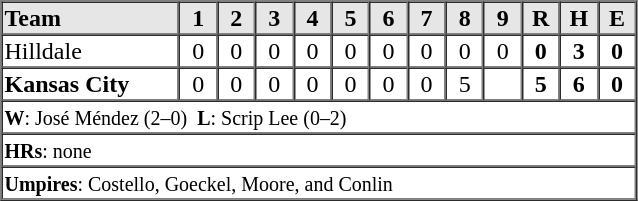<table border=1 cellspacing=0 width=425 style="margin-left:3em;">
<tr style="text-align:center; background-color:#e6e6e6;">
<th align=left width=28%>Team</th>
<th width=6%>1</th>
<th width=6%>2</th>
<th width=6%>3</th>
<th width=6%>4</th>
<th width=6%>5</th>
<th width=6%>6</th>
<th width=6%>7</th>
<th width=6%>8</th>
<th width=6%>9</th>
<th width=6%>R</th>
<th width=6%>H</th>
<th width=6%>E</th>
</tr>
<tr style="text-align:center;">
<td align=left>Hilldale</td>
<td>0</td>
<td>0</td>
<td>0</td>
<td>0</td>
<td>0</td>
<td>0</td>
<td>0</td>
<td>0</td>
<td>0</td>
<td><strong>0</strong></td>
<td><strong>3</strong></td>
<td><strong>0</strong></td>
</tr>
<tr style="text-align:center;">
<td align=left><strong>Kansas City</strong></td>
<td>0</td>
<td>0</td>
<td>0</td>
<td>0</td>
<td>0</td>
<td>0</td>
<td>0</td>
<td>5</td>
<td></td>
<td><strong>5</strong></td>
<td><strong>6</strong></td>
<td><strong>0</strong></td>
</tr>
<tr style="text-align:left;">
<td colspan=14><small><strong>W</strong>: José Méndez (2–0)  <strong>L</strong>: Scrip Lee (0–2)  </small></td>
</tr>
<tr style="text-align:left;">
<td colspan=14><small><strong>HRs</strong>: none</small></td>
</tr>
<tr style="text-align:left;">
<td colspan=14><small><strong>Umpires</strong>: Costello, Goeckel, Moore, and Conlin</small></td>
</tr>
<tr style="text-align:left;">
</tr>
</table>
